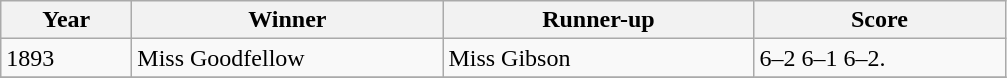<table class="wikitable">
<tr>
<th style="width:80px;">Year</th>
<th style="width:200px;">Winner</th>
<th style="width:200px;">Runner-up</th>
<th style="width:160px;">Score</th>
</tr>
<tr>
<td>1893</td>
<td> Miss Goodfellow</td>
<td>  Miss Gibson</td>
<td>6–2 6–1 6–2.</td>
</tr>
<tr>
</tr>
</table>
